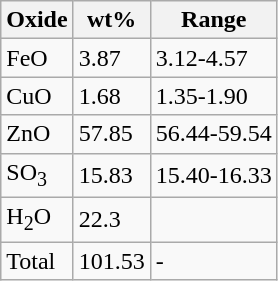<table class="wikitable">
<tr>
<th>Oxide</th>
<th>wt%</th>
<th>Range</th>
</tr>
<tr>
<td>FeO</td>
<td>3.87</td>
<td>3.12-4.57</td>
</tr>
<tr>
<td>CuO</td>
<td>1.68</td>
<td>1.35-1.90</td>
</tr>
<tr>
<td>ZnO</td>
<td>57.85</td>
<td>56.44-59.54</td>
</tr>
<tr>
<td>SO<sub>3</sub></td>
<td>15.83</td>
<td>15.40-16.33</td>
</tr>
<tr>
<td>H<sub>2</sub>O</td>
<td>22.3</td>
<td></td>
</tr>
<tr>
<td>Total</td>
<td>101.53</td>
<td>-</td>
</tr>
</table>
